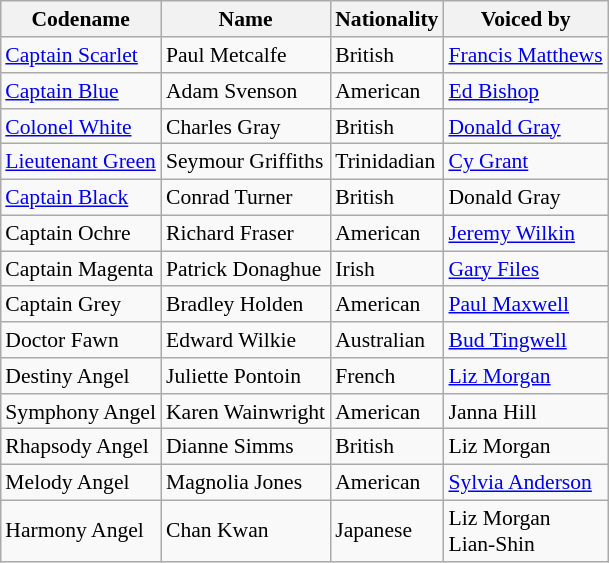<table class="wikitable" style="float: right; margin-bottom: 2.5em; margin-left: 2.5em; font-size:90%">
<tr>
<th>Codename</th>
<th>Name</th>
<th>Nationality</th>
<th>Voiced by</th>
</tr>
<tr>
<td><a href='#'>Captain Scarlet</a></td>
<td>Paul Metcalfe</td>
<td>British</td>
<td><a href='#'>Francis Matthews</a></td>
</tr>
<tr>
<td><a href='#'>Captain Blue</a></td>
<td>Adam Svenson</td>
<td>American</td>
<td><a href='#'>Ed Bishop</a></td>
</tr>
<tr>
<td><a href='#'>Colonel White</a></td>
<td>Charles Gray</td>
<td>British</td>
<td><a href='#'>Donald Gray</a></td>
</tr>
<tr>
<td><a href='#'>Lieutenant Green</a></td>
<td>Seymour Griffiths</td>
<td>Trinidadian</td>
<td><a href='#'>Cy Grant</a></td>
</tr>
<tr>
<td><a href='#'>Captain Black</a></td>
<td>Conrad Turner</td>
<td>British</td>
<td>Donald Gray</td>
</tr>
<tr>
<td>Captain Ochre</td>
<td>Richard Fraser</td>
<td>American</td>
<td><a href='#'>Jeremy Wilkin</a></td>
</tr>
<tr>
<td>Captain Magenta</td>
<td>Patrick Donaghue</td>
<td>Irish</td>
<td><a href='#'>Gary Files</a></td>
</tr>
<tr>
<td>Captain Grey</td>
<td>Bradley Holden</td>
<td>American</td>
<td><a href='#'>Paul Maxwell</a></td>
</tr>
<tr>
<td>Doctor Fawn</td>
<td>Edward Wilkie</td>
<td>Australian</td>
<td><a href='#'>Bud Tingwell</a></td>
</tr>
<tr>
<td>Destiny Angel</td>
<td>Juliette Pontoin</td>
<td>French</td>
<td><a href='#'>Liz Morgan</a></td>
</tr>
<tr>
<td>Symphony Angel</td>
<td>Karen Wainwright</td>
<td>American</td>
<td>Janna Hill</td>
</tr>
<tr>
<td>Rhapsody Angel</td>
<td>Dianne Simms</td>
<td>British</td>
<td>Liz Morgan</td>
</tr>
<tr>
<td>Melody Angel</td>
<td>Magnolia Jones</td>
<td>American</td>
<td><a href='#'>Sylvia Anderson</a></td>
</tr>
<tr>
<td>Harmony Angel</td>
<td>Chan Kwan</td>
<td>Japanese</td>
<td>Liz Morgan <br> Lian-Shin</td>
</tr>
</table>
